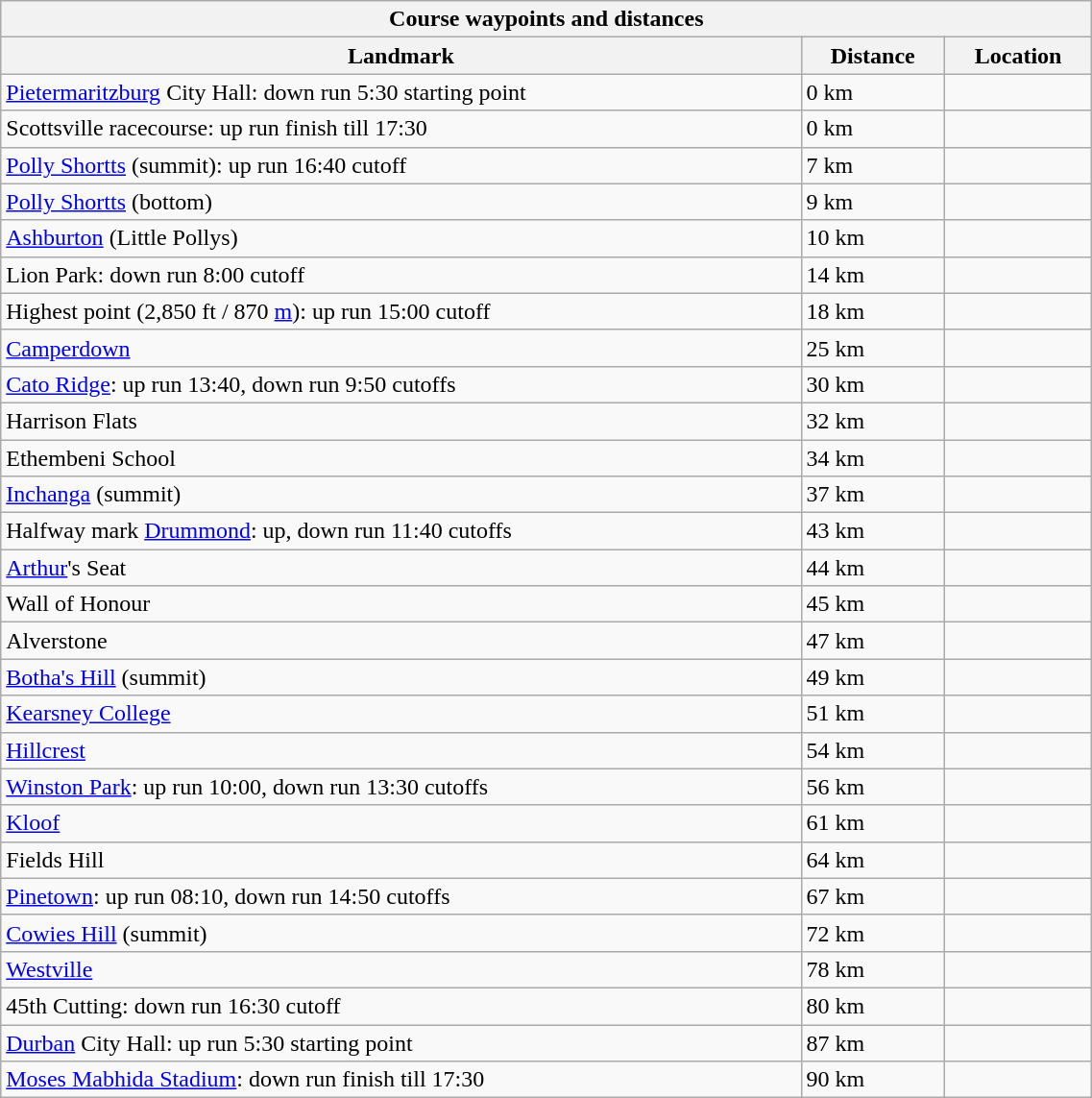<table class="wikitable" width=60% style="border: 1px">
<tr>
<th colspan="3">Course waypoints and distances</th>
</tr>
<tr>
<th>Landmark</th>
<th>Distance</th>
<th>Location</th>
</tr>
<tr>
<td><a href='#'>Pietermaritzburg</a> City Hall: down run 5:30 starting point</td>
<td>0 km</td>
<td><br></td>
</tr>
<tr>
<td>Scottsville racecourse: up run finish till 17:30</td>
<td>0 km</td>
<td></td>
</tr>
<tr>
<td><a href='#'>Polly Shortts</a> (summit): up run 16:40 cutoff</td>
<td>7 km</td>
<td></td>
</tr>
<tr>
<td><a href='#'>Polly Shortts</a> (bottom)</td>
<td>9 km</td>
<td></td>
</tr>
<tr>
<td><a href='#'>Ashburton</a> (Little Pollys)</td>
<td>10 km</td>
<td></td>
</tr>
<tr>
<td>Lion Park: down run 8:00 cutoff</td>
<td>14 km </td>
<td></td>
</tr>
<tr>
<td>Highest point (2,850 ft / 870 <a href='#'>m</a>): up run 15:00 cutoff</td>
<td>18 km</td>
<td></td>
</tr>
<tr>
<td><a href='#'>Camperdown</a></td>
<td>25 km</td>
<td></td>
</tr>
<tr>
<td><a href='#'>Cato Ridge</a>: up run 13:40, down run 9:50 cutoffs</td>
<td>30 km </td>
<td></td>
</tr>
<tr>
<td>Harrison Flats</td>
<td>32 km</td>
<td></td>
</tr>
<tr>
<td>Ethembeni School</td>
<td>34 km</td>
<td></td>
</tr>
<tr>
<td><a href='#'>Inchanga</a> (summit)</td>
<td>37 km</td>
<td></td>
</tr>
<tr>
<td>Halfway mark <a href='#'>Drummond</a>: up, down run 11:40 cutoffs</td>
<td>43 km </td>
<td></td>
</tr>
<tr>
<td><a href='#'>Arthur</a>'s Seat</td>
<td>44 km</td>
<td></td>
</tr>
<tr>
<td>Wall of Honour</td>
<td>45 km</td>
<td></td>
</tr>
<tr>
<td>Alverstone</td>
<td>47 km</td>
<td></td>
</tr>
<tr>
<td><a href='#'>Botha's Hill</a> (summit)</td>
<td>49 km</td>
<td></td>
</tr>
<tr>
<td><a href='#'>Kearsney College</a></td>
<td>51 km</td>
<td></td>
</tr>
<tr>
<td><a href='#'>Hillcrest</a></td>
<td>54 km</td>
<td></td>
</tr>
<tr>
<td><a href='#'>Winston Park</a>: up run 10:00, down run 13:30 cutoffs</td>
<td>56 km </td>
<td></td>
</tr>
<tr>
<td><a href='#'>Kloof</a></td>
<td>61 km</td>
<td></td>
</tr>
<tr>
<td>Fields Hill</td>
<td>64 km</td>
<td></td>
</tr>
<tr>
<td><a href='#'>Pinetown</a>: up run 08:10, down run 14:50 cutoffs</td>
<td>67 km </td>
<td></td>
</tr>
<tr>
<td><a href='#'>Cowies Hill</a> (summit)</td>
<td>72 km</td>
<td></td>
</tr>
<tr>
<td><a href='#'>Westville</a></td>
<td>78 km</td>
<td></td>
</tr>
<tr>
<td>45th Cutting: down run 16:30 cutoff</td>
<td>80 km</td>
<td></td>
</tr>
<tr>
<td><a href='#'>Durban</a> City Hall: up run 5:30 starting point</td>
<td>87 km</td>
<td></td>
</tr>
<tr>
<td><a href='#'>Moses Mabhida Stadium</a>: down run finish till 17:30</td>
<td>90 km</td>
<td></td>
</tr>
</table>
